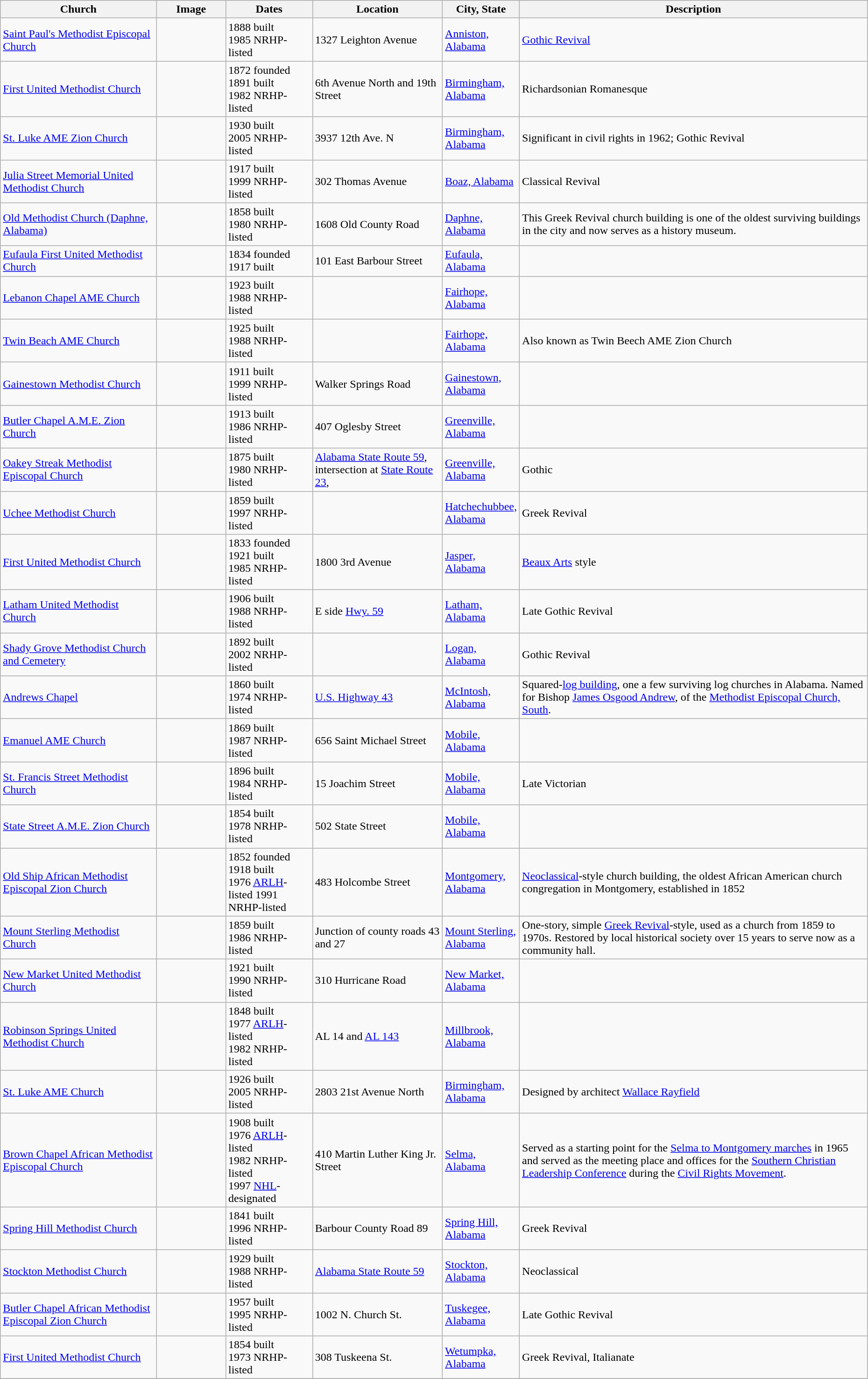<table class="wikitable sortable" style="width:98%">
<tr>
<th style="width:18%;"><strong>Church</strong></th>
<th style="width:8%;" class="unsortable"><strong>Image</strong></th>
<th style="width:10%;"><strong>Dates</strong></th>
<th style="width:15%;"><strong>Location</strong></th>
<th style="width:8%;"><strong>City, State</strong></th>
<th class="unsortable"><strong>Description</strong></th>
</tr>
<tr>
<td><a href='#'>Saint Paul's Methodist Episcopal Church</a></td>
<td></td>
<td>1888 built<br>1985 NRHP-listed</td>
<td>1327 Leighton Avenue<br><small></small></td>
<td><a href='#'>Anniston, Alabama</a></td>
<td><a href='#'>Gothic Revival</a></td>
</tr>
<tr>
<td><a href='#'>First United Methodist Church</a></td>
<td></td>
<td>1872 founded<br>1891 built<br>1982 NRHP-listed</td>
<td>6th Avenue North and 19th Street<br><small></small></td>
<td><a href='#'>Birmingham, Alabama</a></td>
<td>Richardsonian Romanesque</td>
</tr>
<tr>
<td><a href='#'>St. Luke AME Zion Church</a></td>
<td></td>
<td>1930 built<br>2005 NRHP-listed</td>
<td>3937 12th Ave. N<br><small></small></td>
<td><a href='#'>Birmingham, Alabama</a></td>
<td>Significant in civil rights in 1962; Gothic Revival</td>
</tr>
<tr ->
<td><a href='#'>Julia Street Memorial United Methodist Church</a></td>
<td></td>
<td>1917 built<br>1999 NRHP-listed</td>
<td>302 Thomas Avenue<br><small></small></td>
<td><a href='#'>Boaz, Alabama</a></td>
<td>Classical Revival</td>
</tr>
<tr>
<td><a href='#'>Old Methodist Church (Daphne, Alabama)</a></td>
<td></td>
<td>1858 built<br>1980 NRHP-listed</td>
<td>1608 Old County Road<br><small></small></td>
<td><a href='#'>Daphne, Alabama</a></td>
<td>This Greek Revival church building is one of the oldest surviving buildings in the city and now serves as a history museum.</td>
</tr>
<tr>
<td><a href='#'>Eufaula First United Methodist Church</a></td>
<td></td>
<td>1834 founded<br>1917 built</td>
<td>101 East Barbour Street<br><small></small></td>
<td><a href='#'>Eufaula, Alabama</a></td>
<td></td>
</tr>
<tr>
<td><a href='#'>Lebanon Chapel AME Church</a></td>
<td></td>
<td>1923 built<br>1988 NRHP-listed</td>
<td></td>
<td><a href='#'>Fairhope, Alabama</a></td>
<td></td>
</tr>
<tr ->
<td><a href='#'>Twin Beach AME Church</a></td>
<td></td>
<td>1925 built<br>1988 NRHP-listed</td>
<td></td>
<td><a href='#'>Fairhope, Alabama</a></td>
<td>Also known as Twin Beech AME Zion Church</td>
</tr>
<tr ->
<td><a href='#'>Gainestown Methodist Church</a></td>
<td></td>
<td>1911 built<br>1999 NRHP-listed</td>
<td>Walker Springs Road<br><small></small></td>
<td><a href='#'>Gainestown, Alabama</a></td>
<td></td>
</tr>
<tr>
<td><a href='#'>Butler Chapel A.M.E. Zion Church</a></td>
<td></td>
<td>1913 built<br>1986 NRHP-listed</td>
<td>407 Oglesby Street<br><small></small></td>
<td><a href='#'>Greenville, Alabama</a></td>
<td></td>
</tr>
<tr>
<td><a href='#'>Oakey Streak Methodist Episcopal Church</a></td>
<td></td>
<td>1875 built<br>1980 NRHP-listed</td>
<td><a href='#'>Alabama State Route 59</a>, intersection at <a href='#'>State Route 23</a>,<br><small></small></td>
<td><a href='#'>Greenville, Alabama</a></td>
<td>Gothic</td>
</tr>
<tr>
<td><a href='#'>Uchee Methodist Church</a></td>
<td></td>
<td>1859 built<br>1997 NRHP-listed</td>
<td><small></small></td>
<td><a href='#'>Hatchechubbee, Alabama</a></td>
<td>Greek Revival</td>
</tr>
<tr>
<td><a href='#'>First United Methodist Church</a></td>
<td></td>
<td>1833 founded<br>1921 built<br>1985 NRHP-listed</td>
<td>1800 3rd Avenue<br><small></small></td>
<td><a href='#'>Jasper, Alabama</a></td>
<td><a href='#'>Beaux Arts</a> style</td>
</tr>
<tr>
<td><a href='#'>Latham United Methodist Church</a></td>
<td></td>
<td>1906 built<br>1988 NRHP-listed</td>
<td>E side <a href='#'>Hwy. 59</a><br><small></small></td>
<td><a href='#'>Latham, Alabama</a></td>
<td>Late Gothic Revival</td>
</tr>
<tr>
<td><a href='#'>Shady Grove Methodist Church and Cemetery</a></td>
<td></td>
<td>1892 built<br>2002 NRHP-listed</td>
<td><small></small></td>
<td><a href='#'>Logan, Alabama</a></td>
<td>Gothic Revival</td>
</tr>
<tr>
<td><a href='#'>Andrews Chapel</a></td>
<td></td>
<td>1860 built<br>1974 NRHP-listed</td>
<td><a href='#'>U.S. Highway 43</a><br><small></small></td>
<td><a href='#'>McIntosh, Alabama</a></td>
<td>Squared-<a href='#'>log building</a>, one a few surviving log churches in Alabama.  Named for Bishop <a href='#'>James Osgood Andrew</a>, of the <a href='#'>Methodist Episcopal Church, South</a>.</td>
</tr>
<tr>
<td><a href='#'>Emanuel AME Church</a></td>
<td></td>
<td>1869 built<br>1987 NRHP-listed</td>
<td>656 Saint Michael Street</td>
<td><a href='#'>Mobile, Alabama</a></td>
<td></td>
</tr>
<tr ->
<td><a href='#'>St. Francis Street Methodist Church</a></td>
<td></td>
<td>1896 built<br>1984 NRHP-listed</td>
<td>15 Joachim Street<br><small></small></td>
<td><a href='#'>Mobile, Alabama</a></td>
<td>Late Victorian</td>
</tr>
<tr>
<td><a href='#'>State Street A.M.E. Zion Church</a></td>
<td></td>
<td>1854 built<br>1978 NRHP-listed</td>
<td>502 State Street</td>
<td><a href='#'>Mobile, Alabama</a></td>
<td></td>
</tr>
<tr ->
<td><a href='#'>Old Ship African Methodist Episcopal Zion Church</a></td>
<td></td>
<td>1852 founded<br>1918 built<br>1976 <a href='#'>ARLH</a>-listed
1991 NRHP-listed</td>
<td>483 Holcombe Street<br><small></small></td>
<td><a href='#'>Montgomery, Alabama</a></td>
<td><a href='#'>Neoclassical</a>-style church building, the oldest African American church congregation in Montgomery, established in 1852</td>
</tr>
<tr>
<td><a href='#'>Mount Sterling Methodist Church</a></td>
<td></td>
<td>1859 built<br>1986 NRHP-listed</td>
<td>Junction of county roads 43 and 27<br><small></small></td>
<td><a href='#'>Mount Sterling, Alabama</a></td>
<td>One-story, simple <a href='#'>Greek Revival</a>-style, used as a church from 1859 to 1970s.  Restored by local historical society over 15 years to serve now as a community hall.</td>
</tr>
<tr>
<td><a href='#'>New Market United Methodist Church</a></td>
<td></td>
<td>1921 built<br>1990 NRHP-listed</td>
<td>310 Hurricane Road</td>
<td><a href='#'>New Market, Alabama</a></td>
<td></td>
</tr>
<tr>
<td><a href='#'>Robinson Springs United Methodist Church</a></td>
<td></td>
<td>1848 built<br>1977 <a href='#'>ARLH</a>-listed<br>1982 NRHP-listed</td>
<td>AL 14 and <a href='#'>AL 143</a></td>
<td><a href='#'>Millbrook, Alabama</a></td>
<td></td>
</tr>
<tr>
<td><a href='#'>St. Luke AME Church</a></td>
<td></td>
<td>1926 built<br>2005 NRHP-listed</td>
<td>2803 21st Avenue North</td>
<td><a href='#'>Birmingham, Alabama</a></td>
<td>Designed by architect <a href='#'>Wallace Rayfield</a></td>
</tr>
<tr ->
<td><a href='#'>Brown Chapel African Methodist Episcopal Church</a></td>
<td></td>
<td>1908 built<br>1976 <a href='#'>ARLH</a>-listed<br>1982 NRHP-listed<br>1997 <a href='#'>NHL</a>-designated</td>
<td>410 Martin Luther King Jr. Street<br><small></small></td>
<td><a href='#'>Selma, Alabama</a></td>
<td>Served as a starting point for the <a href='#'>Selma to Montgomery marches</a> in 1965 and served as the meeting place and offices for the <a href='#'>Southern Christian Leadership Conference</a> during the <a href='#'>Civil Rights Movement</a>.</td>
</tr>
<tr>
<td><a href='#'>Spring Hill Methodist Church</a></td>
<td></td>
<td>1841 built<br>1996 NRHP-listed</td>
<td>Barbour County Road 89<br><small></small></td>
<td><a href='#'>Spring Hill, Alabama</a></td>
<td>Greek Revival</td>
</tr>
<tr>
<td><a href='#'>Stockton Methodist Church</a></td>
<td></td>
<td>1929 built<br>1988 NRHP-listed</td>
<td><a href='#'>Alabama State Route 59</a><br><small></small></td>
<td><a href='#'>Stockton, Alabama</a></td>
<td>Neoclassical</td>
</tr>
<tr>
<td><a href='#'>Butler Chapel African Methodist Episcopal Zion Church</a></td>
<td></td>
<td>1957 built<br>1995 NRHP-listed</td>
<td>1002 N. Church St.<br><small></small></td>
<td><a href='#'>Tuskegee, Alabama</a></td>
<td>Late Gothic Revival</td>
</tr>
<tr>
<td><a href='#'>First United Methodist Church</a></td>
<td></td>
<td>1854 built<br>1973  NRHP-listed</td>
<td>308 Tuskeena St.<br><small></small></td>
<td><a href='#'>Wetumpka, Alabama</a></td>
<td>Greek Revival, Italianate</td>
</tr>
<tr ->
</tr>
</table>
